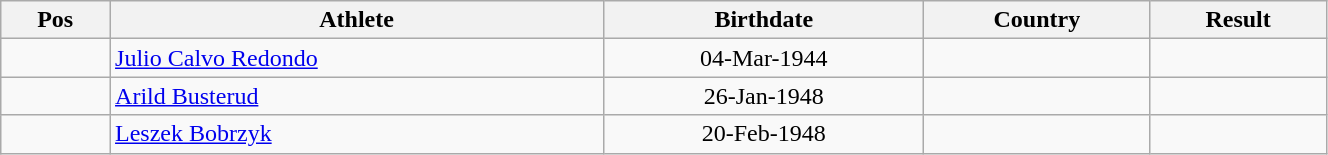<table class="wikitable"  style="text-align:center; width:70%;">
<tr>
<th>Pos</th>
<th>Athlete</th>
<th>Birthdate</th>
<th>Country</th>
<th>Result</th>
</tr>
<tr>
<td align=center></td>
<td align=left><a href='#'>Julio Calvo Redondo</a></td>
<td>04-Mar-1944</td>
<td align=left></td>
<td></td>
</tr>
<tr>
<td align=center></td>
<td align=left><a href='#'>Arild Busterud</a></td>
<td>26-Jan-1948</td>
<td align=left></td>
<td></td>
</tr>
<tr>
<td align=center></td>
<td align=left><a href='#'>Leszek Bobrzyk</a></td>
<td>20-Feb-1948</td>
<td align=left></td>
<td></td>
</tr>
</table>
